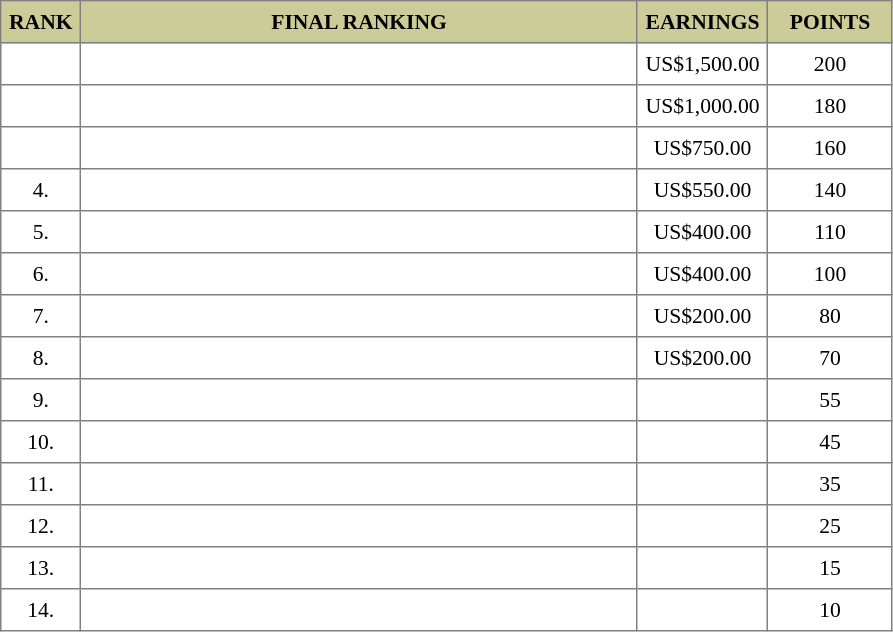<table border="1" cellspacing="2" cellpadding="5" style="border-collapse: collapse; font-size: 90%;">
<tr bgcolor="CCCC99">
<th>RANK</th>
<th style="width: 25em">FINAL RANKING</th>
<th style="width: 5em">EARNINGS</th>
<th style="width: 5em">POINTS</th>
</tr>
<tr>
<td align="center"></td>
<td></td>
<td align="center">US$1,500.00</td>
<td align="center">200</td>
</tr>
<tr>
<td align="center"></td>
<td></td>
<td align="center">US$1,000.00</td>
<td align="center">180</td>
</tr>
<tr>
<td align="center"></td>
<td></td>
<td align="center">US$750.00</td>
<td align="center">160</td>
</tr>
<tr>
<td align="center">4.</td>
<td></td>
<td align="center">US$550.00</td>
<td align="center">140</td>
</tr>
<tr>
<td align="center">5.</td>
<td></td>
<td align="center">US$400.00</td>
<td align="center">110</td>
</tr>
<tr>
<td align="center">6.</td>
<td></td>
<td align="center">US$400.00</td>
<td align="center">100</td>
</tr>
<tr>
<td align="center">7.</td>
<td></td>
<td align="center">US$200.00</td>
<td align="center">80</td>
</tr>
<tr>
<td align="center">8.</td>
<td></td>
<td align="center">US$200.00</td>
<td align="center">70</td>
</tr>
<tr>
<td align="center">9.</td>
<td></td>
<td align="center"></td>
<td align="center">55</td>
</tr>
<tr>
<td align="center">10.</td>
<td></td>
<td align="center"></td>
<td align="center">45</td>
</tr>
<tr>
<td align="center">11.</td>
<td></td>
<td align="center"></td>
<td align="center">35</td>
</tr>
<tr>
<td align="center">12.</td>
<td></td>
<td align="center"></td>
<td align="center">25</td>
</tr>
<tr>
<td align="center">13.</td>
<td></td>
<td align="center"></td>
<td align="center">15</td>
</tr>
<tr>
<td align="center">14.</td>
<td></td>
<td align="center"></td>
<td align="center">10</td>
</tr>
</table>
